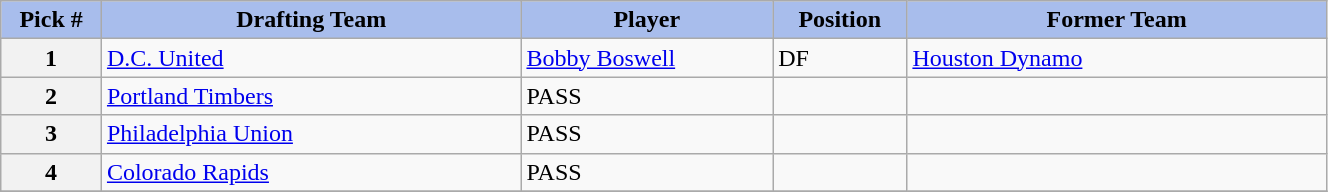<table class="wikitable sortable" style="width: 70%">
<tr>
<th style="background:#A8BDEC;" width=6%>Pick #</th>
<th width=25% style="background:#A8BDEC;">Drafting Team</th>
<th width=15% style="background:#A8BDEC;">Player</th>
<th width=8% style="background:#A8BDEC;">Position</th>
<th width=25% style="background:#A8BDEC;">Former Team</th>
</tr>
<tr>
<th>1</th>
<td><a href='#'>D.C. United</a></td>
<td><a href='#'>Bobby Boswell</a></td>
<td>DF</td>
<td><a href='#'>Houston Dynamo</a></td>
</tr>
<tr>
<th>2</th>
<td><a href='#'>Portland Timbers</a></td>
<td>PASS</td>
<td></td>
<td></td>
</tr>
<tr>
<th>3</th>
<td><a href='#'>Philadelphia Union</a></td>
<td>PASS</td>
<td></td>
<td></td>
</tr>
<tr>
<th>4</th>
<td><a href='#'>Colorado Rapids</a></td>
<td>PASS</td>
<td></td>
<td></td>
</tr>
<tr>
</tr>
</table>
